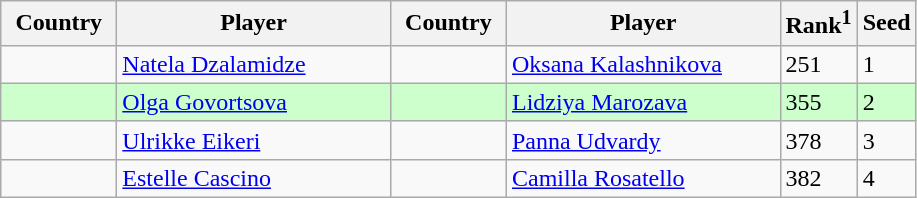<table class="sortable wikitable">
<tr>
<th width="70">Country</th>
<th width="175">Player</th>
<th width="70">Country</th>
<th width="175">Player</th>
<th>Rank<sup>1</sup></th>
<th>Seed</th>
</tr>
<tr>
<td></td>
<td><a href='#'>Natela Dzalamidze</a></td>
<td></td>
<td><a href='#'>Oksana Kalashnikova</a></td>
<td>251</td>
<td>1</td>
</tr>
<tr style="background:#cfc;">
<td></td>
<td><a href='#'>Olga Govortsova</a></td>
<td></td>
<td><a href='#'>Lidziya Marozava</a></td>
<td>355</td>
<td>2</td>
</tr>
<tr>
<td></td>
<td><a href='#'>Ulrikke Eikeri</a></td>
<td></td>
<td><a href='#'>Panna Udvardy</a></td>
<td>378</td>
<td>3</td>
</tr>
<tr>
<td></td>
<td><a href='#'>Estelle Cascino</a></td>
<td></td>
<td><a href='#'>Camilla Rosatello</a></td>
<td>382</td>
<td>4</td>
</tr>
</table>
